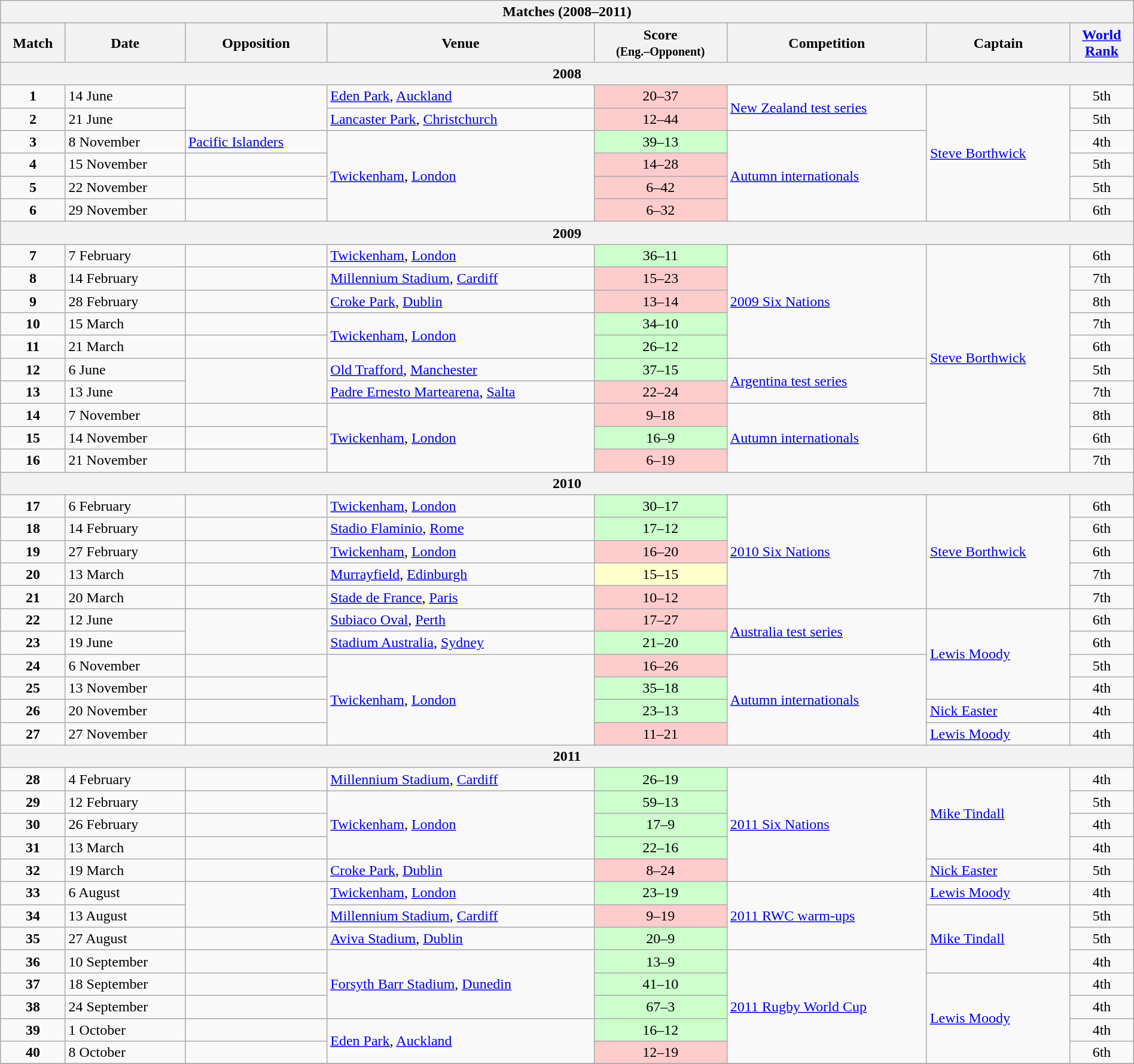<table class="wikitable mw-collapsible mw-collapsed" style="width:100%">
<tr>
<th colspan=8>Matches (2008–2011)</th>
</tr>
<tr>
<th>Match</th>
<th>Date</th>
<th>Opposition</th>
<th>Venue</th>
<th>Score<br><small>(Eng.–Opponent)</small></th>
<th>Competition</th>
<th>Captain</th>
<th><a href='#'>World <br> Rank</a></th>
</tr>
<tr>
<th colspan=8>2008</th>
</tr>
<tr>
<td align=center><strong>1</strong></td>
<td>14 June</td>
<td rowspan=2></td>
<td><a href='#'>Eden Park</a>, <a href='#'>Auckland</a></td>
<td align=center bgcolor=#FFCCCC>20–37</td>
<td rowspan=2><a href='#'>New Zealand test series</a></td>
<td rowspan=6><a href='#'>Steve Borthwick</a></td>
<td align=center>5th</td>
</tr>
<tr>
<td align=center><strong>2</strong></td>
<td>21 June</td>
<td><a href='#'>Lancaster Park</a>, <a href='#'>Christchurch</a></td>
<td align=center bgcolor=#FFCCCC>12–44</td>
<td align=center>5th</td>
</tr>
<tr>
<td align=center><strong>3</strong></td>
<td>8 November</td>
<td><a href='#'>Pacific Islanders</a></td>
<td rowspan=4><a href='#'>Twickenham</a>, <a href='#'>London</a></td>
<td align=center bgcolor=#CCFFCC>39–13</td>
<td rowspan=4><a href='#'>Autumn internationals</a></td>
<td align=center>4th</td>
</tr>
<tr>
<td align=center><strong>4</strong></td>
<td>15 November</td>
<td></td>
<td align=center bgcolor=#FFCCCC>14–28</td>
<td align=center>5th</td>
</tr>
<tr>
<td align=center><strong>5</strong></td>
<td>22 November</td>
<td></td>
<td align=center bgcolor=#FFCCCC>6–42</td>
<td align=center>5th</td>
</tr>
<tr>
<td align=center><strong>6</strong></td>
<td>29 November</td>
<td></td>
<td align=center bgcolor=#FFCCCC>6–32</td>
<td align=center>6th</td>
</tr>
<tr>
<th colspan=8>2009</th>
</tr>
<tr>
<td align=center><strong>7</strong></td>
<td>7 February</td>
<td></td>
<td><a href='#'>Twickenham</a>, <a href='#'>London</a></td>
<td align=center bgcolor=#CCFFCC>36–11</td>
<td rowspan=5><a href='#'>2009 Six Nations</a></td>
<td rowspan=10><a href='#'>Steve Borthwick</a></td>
<td align=center>6th</td>
</tr>
<tr>
<td align=center><strong>8</strong></td>
<td>14 February</td>
<td></td>
<td><a href='#'>Millennium Stadium</a>, <a href='#'>Cardiff</a></td>
<td align=center bgcolor=#FFCCCC>15–23</td>
<td align=center>7th</td>
</tr>
<tr>
<td align=center><strong>9</strong></td>
<td>28 February</td>
<td></td>
<td><a href='#'>Croke Park</a>, <a href='#'>Dublin</a></td>
<td align=center bgcolor=#FFCCCC>13–14</td>
<td align=center>8th</td>
</tr>
<tr>
<td align=center><strong>10</strong></td>
<td>15 March</td>
<td></td>
<td rowspan=2><a href='#'>Twickenham</a>, <a href='#'>London</a></td>
<td align=center bgcolor=#CCFFCC>34–10</td>
<td align=center>7th</td>
</tr>
<tr>
<td align=center><strong>11</strong></td>
<td>21 March</td>
<td></td>
<td align=center bgcolor=#CCFFCC>26–12</td>
<td align=center>6th</td>
</tr>
<tr>
<td align=center><strong>12</strong></td>
<td>6 June</td>
<td rowspan=2></td>
<td><a href='#'>Old Trafford</a>, <a href='#'>Manchester</a></td>
<td align=center bgcolor=#CCFFCC>37–15</td>
<td rowspan=2><a href='#'>Argentina test series</a></td>
<td align=center>5th</td>
</tr>
<tr>
<td align=center><strong>13</strong></td>
<td>13 June</td>
<td><a href='#'>Padre Ernesto Martearena</a>, <a href='#'>Salta</a></td>
<td align=center bgcolor=#FFCCCC>22–24</td>
<td align=center>7th</td>
</tr>
<tr>
<td align=center><strong>14</strong></td>
<td>7 November</td>
<td></td>
<td rowspan=3><a href='#'>Twickenham</a>, <a href='#'>London</a></td>
<td align=center bgcolor=#FFCCCC>9–18</td>
<td rowspan=3><a href='#'>Autumn internationals</a></td>
<td align=center>8th</td>
</tr>
<tr>
<td align=center><strong>15</strong></td>
<td>14 November</td>
<td></td>
<td align=center bgcolor=#CCFFCC>16–9</td>
<td align=center>6th</td>
</tr>
<tr>
<td align=center><strong>16</strong></td>
<td>21 November</td>
<td></td>
<td align=center bgcolor=#FFCCCC>6–19</td>
<td align=center>7th</td>
</tr>
<tr>
<th colspan=8>2010</th>
</tr>
<tr>
<td align=center><strong>17</strong></td>
<td>6 February</td>
<td></td>
<td><a href='#'>Twickenham</a>, <a href='#'>London</a></td>
<td align=center bgcolor=#CCFFCC>30–17</td>
<td rowspan=5><a href='#'>2010 Six Nations</a></td>
<td rowspan=5><a href='#'>Steve Borthwick</a></td>
<td align=center>6th</td>
</tr>
<tr>
<td align=center><strong>18</strong></td>
<td>14 February</td>
<td></td>
<td><a href='#'>Stadio Flaminio</a>, <a href='#'>Rome</a></td>
<td align=center bgcolor=#CCFFCC>17–12</td>
<td align=center>6th</td>
</tr>
<tr>
<td align=center><strong>19</strong></td>
<td>27 February</td>
<td></td>
<td><a href='#'>Twickenham</a>, <a href='#'>London</a></td>
<td align=center bgcolor=#FFCCCC>16–20</td>
<td align=center>6th</td>
</tr>
<tr>
<td align=center><strong>20</strong></td>
<td>13 March</td>
<td></td>
<td><a href='#'>Murrayfield</a>, <a href='#'>Edinburgh</a></td>
<td align=center bgcolor=#FFFFCC>15–15</td>
<td align=center>7th</td>
</tr>
<tr>
<td align=center><strong>21</strong></td>
<td>20 March</td>
<td></td>
<td><a href='#'>Stade de France</a>, <a href='#'>Paris</a></td>
<td align=center bgcolor=#FFCCCC>10–12</td>
<td align=center>7th</td>
</tr>
<tr>
<td align=center><strong>22</strong></td>
<td>12 June</td>
<td rowspan=2></td>
<td><a href='#'>Subiaco Oval</a>, <a href='#'>Perth</a></td>
<td align=center bgcolor=#FFCCCC>17–27</td>
<td rowspan=2><a href='#'>Australia test series</a></td>
<td rowspan=4><a href='#'>Lewis Moody</a></td>
<td align=center>6th</td>
</tr>
<tr>
<td align=center><strong>23</strong></td>
<td>19 June</td>
<td><a href='#'>Stadium Australia</a>, <a href='#'>Sydney</a></td>
<td align=center bgcolor=#CCFFCC>21–20</td>
<td align=center>6th</td>
</tr>
<tr>
<td align=center><strong>24</strong></td>
<td>6 November</td>
<td></td>
<td rowspan=4><a href='#'>Twickenham</a>, <a href='#'>London</a></td>
<td align=center bgcolor=#FFCCCC>16–26</td>
<td rowspan=4><a href='#'>Autumn internationals</a></td>
<td align=center>5th</td>
</tr>
<tr>
<td align=center><strong>25</strong></td>
<td>13 November</td>
<td></td>
<td align=center bgcolor=#CCFFCC>35–18</td>
<td align=center>4th</td>
</tr>
<tr>
<td align=center><strong>26</strong></td>
<td>20 November</td>
<td></td>
<td align=center bgcolor=#CCFFCC>23–13</td>
<td><a href='#'>Nick Easter</a></td>
<td align=center>4th</td>
</tr>
<tr>
<td align=center><strong>27</strong></td>
<td>27 November</td>
<td></td>
<td align=center bgcolor=#FFCCCC>11–21</td>
<td><a href='#'>Lewis Moody</a></td>
<td align=center>4th</td>
</tr>
<tr>
<th colspan=8>2011</th>
</tr>
<tr>
<td align=center><strong>28</strong></td>
<td>4 February</td>
<td></td>
<td><a href='#'>Millennium Stadium</a>, <a href='#'>Cardiff</a></td>
<td align=center bgcolor=#CCFFCC>26–19</td>
<td rowspan=5><a href='#'>2011 Six Nations</a></td>
<td rowspan=4><a href='#'>Mike Tindall</a></td>
<td align=center>4th</td>
</tr>
<tr>
<td align=center><strong>29</strong></td>
<td>12 February</td>
<td></td>
<td rowspan=3><a href='#'>Twickenham</a>, <a href='#'>London</a></td>
<td align=center bgcolor=#CCFFCC>59–13</td>
<td align=center>5th</td>
</tr>
<tr>
<td align=center><strong>30</strong></td>
<td>26 February</td>
<td></td>
<td align=center bgcolor=#CCFFCC>17–9</td>
<td align=center>4th</td>
</tr>
<tr>
<td align=center><strong>31</strong></td>
<td>13 March</td>
<td></td>
<td align=center bgcolor=#CCFFCC>22–16</td>
<td align=center>4th</td>
</tr>
<tr>
<td align=center><strong>32</strong></td>
<td>19 March</td>
<td></td>
<td><a href='#'>Croke Park</a>, <a href='#'>Dublin</a></td>
<td align=center bgcolor=#FFCCCC>8–24</td>
<td><a href='#'>Nick Easter</a></td>
<td align=center>5th</td>
</tr>
<tr>
<td align=center><strong>33</strong></td>
<td>6 August</td>
<td rowspan=2></td>
<td><a href='#'>Twickenham</a>, <a href='#'>London</a></td>
<td align=center bgcolor=#CCFFCC>23–19</td>
<td rowspan=3><a href='#'>2011 RWC warm-ups</a></td>
<td><a href='#'>Lewis Moody</a></td>
<td align=center>4th</td>
</tr>
<tr>
<td align=center><strong>34</strong></td>
<td>13 August</td>
<td><a href='#'>Millennium Stadium</a>, <a href='#'>Cardiff</a></td>
<td align=center bgcolor=#FFCCCC>9–19</td>
<td rowspan=3><a href='#'>Mike Tindall</a></td>
<td align=center>5th</td>
</tr>
<tr>
<td align=center><strong>35</strong></td>
<td>27 August</td>
<td></td>
<td><a href='#'>Aviva Stadium</a>, <a href='#'>Dublin</a></td>
<td align=center bgcolor=#CCFFCC>20–9</td>
<td align=center>5th</td>
</tr>
<tr>
<td align=center><strong>36</strong></td>
<td>10 September</td>
<td></td>
<td rowspan=3><a href='#'>Forsyth Barr Stadium</a>, <a href='#'>Dunedin</a></td>
<td align=center bgcolor=#CCFFCC>13–9</td>
<td rowspan=5><a href='#'>2011 Rugby World Cup</a></td>
<td align=center>4th</td>
</tr>
<tr>
<td align=center><strong>37</strong></td>
<td>18 September</td>
<td></td>
<td align=center bgcolor=#CCFFCC>41–10</td>
<td rowspan=4><a href='#'>Lewis Moody</a></td>
<td align=center>4th</td>
</tr>
<tr>
<td align=center><strong>38</strong></td>
<td>24 September</td>
<td></td>
<td align=center bgcolor=#CCFFCC>67–3</td>
<td align=center>4th</td>
</tr>
<tr>
<td align=center><strong>39</strong></td>
<td>1 October</td>
<td></td>
<td rowspan=2><a href='#'>Eden Park</a>, <a href='#'>Auckland</a></td>
<td align=center bgcolor=#CCFFCC>16–12</td>
<td align=center>4th</td>
</tr>
<tr>
<td align=center><strong>40</strong></td>
<td>8 October</td>
<td></td>
<td align=center bgcolor=#FFCCCC>12–19</td>
<td align=center>6th</td>
</tr>
<tr>
</tr>
</table>
